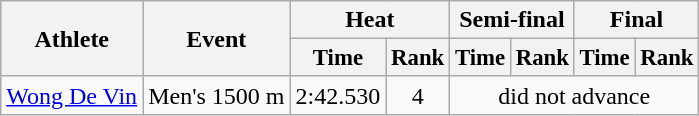<table class="wikitable">
<tr>
<th rowspan=2>Athlete</th>
<th rowspan=2>Event</th>
<th colspan=2>Heat</th>
<th colspan=2>Semi-final</th>
<th colspan=2>Final</th>
</tr>
<tr style="font-size:95%">
<th>Time</th>
<th>Rank</th>
<th>Time</th>
<th>Rank</th>
<th>Time</th>
<th>Rank</th>
</tr>
<tr align=center>
<td align=left><a href='#'>Wong De Vin</a></td>
<td align=left>Men's 1500 m</td>
<td>2:42.530</td>
<td>4</td>
<td colspan=4>did not advance</td>
</tr>
</table>
